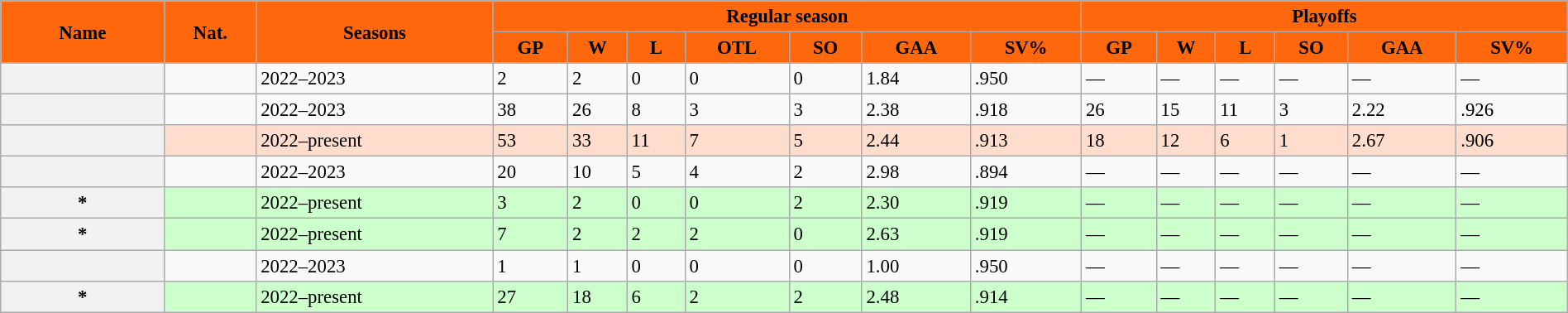<table class="wikitable sortable" style="text-align:left; font-size:95%;width:100%">
<tr>
<th scope=col style="background-color:#FF670C; color:#000000;"rowspan="2" width="125px">Name</th>
<th scope=col style="background-color:#FF670C; color:#000000;"rowspan="2">Nat.</th>
<th scope=col style="background-color:#FF670C; color:#000000;"rowspan="2">Seasons</th>
<th scope=colgroup style="background-color:#FF670C; color:#000000;"colspan="7">Regular season</th>
<th scope=colgroup style="background-color:#FF670C; color:#000000;"colspan="6">Playoffs<br></th>
</tr>
<tr>
<th scope=col style="background-color:#FF670C; color:#000000">GP</th>
<th scope=col style="background-color:#FF670C; color:#000000">W</th>
<th scope=col style="background-color:#FF670C; color:#000000">L</th>
<th scope=col style="background-color:#FF670C; color:#000000">OTL</th>
<th scope=col style="background-color:#FF670C; color:#000000">SO</th>
<th scope=col style="background-color:#FF670C; color:#000000">GAA</th>
<th scope=col style="background-color:#FF670C; color:#000000">SV%</th>
<th scope=col style="background-color:#FF670C; color:#000000">GP</th>
<th scope=col style="background-color:#FF670C; color:#000000">W</th>
<th scope=col style="background-color:#FF670C; color:#000000">L</th>
<th scope=col style="background-color:#FF670C; color:#000000">SO</th>
<th scope=col style="background-color:#FF670C; color:#000000">GAA</th>
<th scope=col style="background-color:#FF670C; color:#000000">SV%</th>
</tr>
<tr class="unsortable">
</tr>
<tr>
<th scope=row></th>
<td></td>
<td>2022–2023</td>
<td>2</td>
<td>2</td>
<td>0</td>
<td>0</td>
<td>0</td>
<td>1.84</td>
<td>.950</td>
<td>—</td>
<td>—</td>
<td>—</td>
<td>—</td>
<td>—</td>
<td>—</td>
</tr>
<tr>
<th scope=row></th>
<td></td>
<td>2022–2023</td>
<td>38</td>
<td>26</td>
<td>8</td>
<td>3</td>
<td>3</td>
<td>2.38</td>
<td>.918</td>
<td>26</td>
<td>15</td>
<td>11</td>
<td>3</td>
<td>2.22</td>
<td>.926</td>
</tr>
<tr bgcolor="#FFDDCC">
<th scope=row></th>
<td></td>
<td>2022–present</td>
<td>53</td>
<td>33</td>
<td>11</td>
<td>7</td>
<td>5</td>
<td>2.44</td>
<td>.913</td>
<td>18</td>
<td>12</td>
<td>6</td>
<td>1</td>
<td>2.67</td>
<td>.906</td>
</tr>
<tr>
<th scope=row></th>
<td></td>
<td>2022–2023</td>
<td>20</td>
<td>10</td>
<td>5</td>
<td>4</td>
<td>2</td>
<td>2.98</td>
<td>.894</td>
<td>—</td>
<td>—</td>
<td>—</td>
<td>—</td>
<td>—</td>
<td>—</td>
</tr>
<tr bgcolor="#CCFFCC">
<th scope=row>*</th>
<td></td>
<td>2022–present</td>
<td>3</td>
<td>2</td>
<td>0</td>
<td>0</td>
<td>2</td>
<td>2.30</td>
<td>.919</td>
<td>—</td>
<td>—</td>
<td>—</td>
<td>—</td>
<td>—</td>
<td>—</td>
</tr>
<tr bgcolor="#CCFFCC">
<th scope=row>*</th>
<td></td>
<td>2022–present</td>
<td>7</td>
<td>2</td>
<td>2</td>
<td>2</td>
<td>0</td>
<td>2.63</td>
<td>.919</td>
<td>—</td>
<td>—</td>
<td>—</td>
<td>—</td>
<td>—</td>
<td>—</td>
</tr>
<tr>
<th scope=row></th>
<td></td>
<td>2022–2023</td>
<td>1</td>
<td>1</td>
<td>0</td>
<td>0</td>
<td>0</td>
<td>1.00</td>
<td>.950</td>
<td>—</td>
<td>—</td>
<td>—</td>
<td>—</td>
<td>—</td>
<td>—</td>
</tr>
<tr bgcolor="#CCFFCC">
<th scope=row>*</th>
<td></td>
<td>2022–present</td>
<td>27</td>
<td>18</td>
<td>6</td>
<td>2</td>
<td>2</td>
<td>2.48</td>
<td>.914</td>
<td>—</td>
<td>—</td>
<td>—</td>
<td>—</td>
<td>—</td>
<td>—</td>
</tr>
</table>
